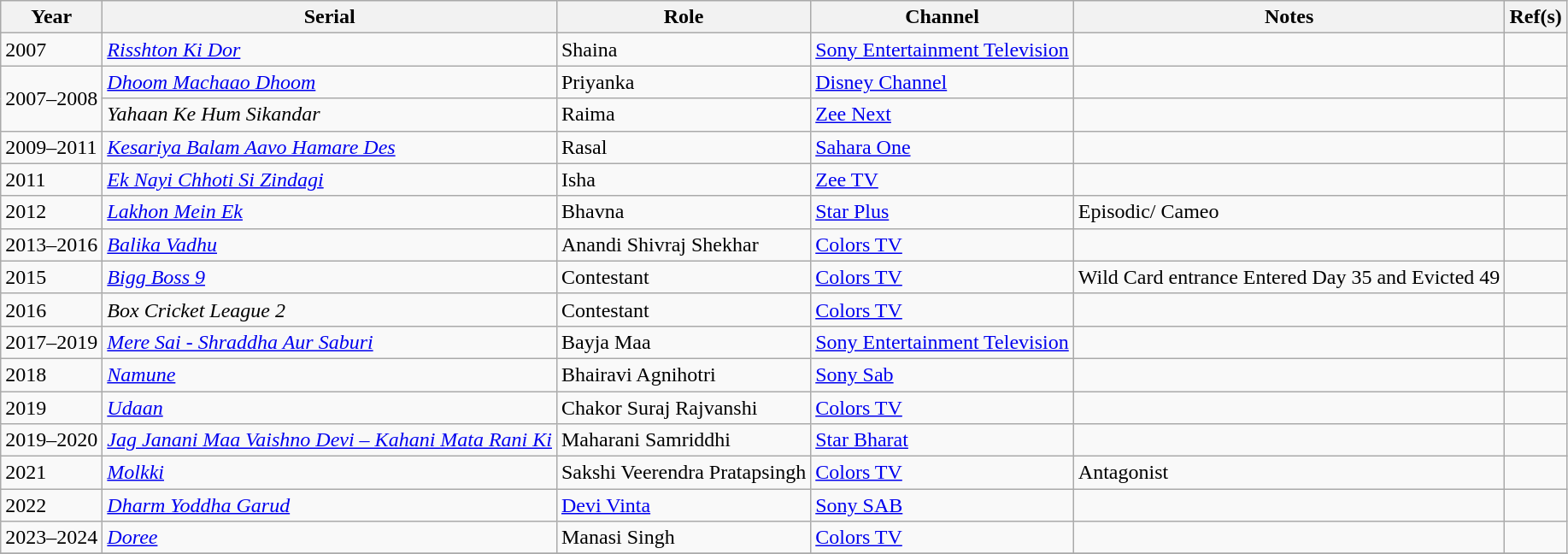<table class="wikitable sortable">
<tr>
<th>Year</th>
<th>Serial</th>
<th>Role</th>
<th>Channel</th>
<th>Notes</th>
<th>Ref(s)</th>
</tr>
<tr>
<td>2007</td>
<td><em><a href='#'>Risshton Ki Dor</a></em></td>
<td>Shaina</td>
<td><a href='#'>Sony Entertainment Television</a></td>
<td></td>
<td></td>
</tr>
<tr>
<td rowspan="2">2007–2008</td>
<td><em><a href='#'>Dhoom Machaao Dhoom</a></em></td>
<td>Priyanka</td>
<td><a href='#'>Disney Channel</a></td>
<td></td>
<td></td>
</tr>
<tr>
<td><em>Yahaan Ke Hum Sikandar</em></td>
<td>Raima</td>
<td><a href='#'>Zee Next</a></td>
<td></td>
<td></td>
</tr>
<tr>
<td>2009–2011</td>
<td><em><a href='#'>Kesariya Balam Aavo Hamare Des</a></em></td>
<td>Rasal</td>
<td><a href='#'>Sahara One</a></td>
<td></td>
<td></td>
</tr>
<tr>
<td>2011</td>
<td><em><a href='#'>Ek Nayi Chhoti Si Zindagi</a></em></td>
<td>Isha</td>
<td><a href='#'>Zee TV</a></td>
<td></td>
<td></td>
</tr>
<tr>
<td>2012</td>
<td><em><a href='#'>Lakhon Mein Ek</a></em></td>
<td>Bhavna</td>
<td><a href='#'>Star Plus</a></td>
<td>Episodic/ Cameo</td>
<td></td>
</tr>
<tr>
<td>2013–2016</td>
<td><em><a href='#'>Balika Vadhu</a></em></td>
<td>Anandi Shivraj Shekhar</td>
<td><a href='#'>Colors TV</a></td>
<td></td>
<td></td>
</tr>
<tr>
<td>2015</td>
<td><em><a href='#'>Bigg Boss 9</a></em></td>
<td>Contestant</td>
<td><a href='#'>Colors TV</a></td>
<td>Wild Card entrance Entered Day 35 and Evicted 49</td>
<td></td>
</tr>
<tr>
<td>2016</td>
<td><em>Box Cricket League 2</em></td>
<td>Contestant</td>
<td><a href='#'>Colors TV</a></td>
<td></td>
<td></td>
</tr>
<tr>
<td>2017–2019</td>
<td><em><a href='#'>Mere Sai - Shraddha Aur Saburi</a></em></td>
<td>Bayja Maa</td>
<td><a href='#'>Sony Entertainment Television</a></td>
<td></td>
<td></td>
</tr>
<tr>
<td>2018</td>
<td><em><a href='#'>Namune</a></em></td>
<td>Bhairavi Agnihotri</td>
<td><a href='#'>Sony Sab</a></td>
<td></td>
<td></td>
</tr>
<tr>
<td>2019</td>
<td><em><a href='#'>Udaan</a></em></td>
<td>Chakor Suraj Rajvanshi</td>
<td><a href='#'>Colors TV</a></td>
<td></td>
<td></td>
</tr>
<tr>
<td>2019–2020</td>
<td><em><a href='#'>Jag Janani Maa Vaishno Devi – Kahani Mata Rani Ki</a></em></td>
<td>Maharani Samriddhi</td>
<td><a href='#'>Star Bharat</a></td>
<td></td>
<td></td>
</tr>
<tr>
<td>2021</td>
<td><em><a href='#'>Molkki</a></em></td>
<td>Sakshi Veerendra Pratapsingh</td>
<td><a href='#'>Colors TV</a></td>
<td>Antagonist</td>
<td></td>
</tr>
<tr>
<td>2022</td>
<td><em><a href='#'>Dharm Yoddha Garud</a></em></td>
<td><a href='#'>Devi Vinta</a></td>
<td><a href='#'>Sony SAB</a></td>
<td></td>
<td></td>
</tr>
<tr>
<td>2023–2024</td>
<td><em><a href='#'>Doree</a></em></td>
<td>Manasi Singh</td>
<td><a href='#'>Colors TV</a></td>
<td></td>
<td></td>
</tr>
<tr>
</tr>
</table>
